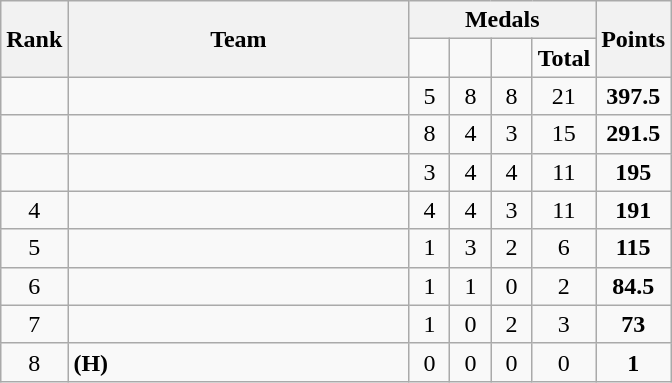<table class="wikitable">
<tr>
<th rowspan=2>Rank</th>
<th style="width:220px;" rowspan="2">Team</th>
<th colspan=4>Medals</th>
<th rowspan=2>Points</th>
</tr>
<tr>
<td style="width:20px; text-align:center;"></td>
<td style="width:20px; text-align:center;"></td>
<td style="width:20px; text-align:center;"></td>
<td><strong>Total</strong></td>
</tr>
<tr>
<td align=center></td>
<td></td>
<td align=center>5</td>
<td align=center>8</td>
<td align=center>8</td>
<td align=center>21</td>
<td align=center><strong>397.5</strong></td>
</tr>
<tr>
<td align=center></td>
<td></td>
<td align=center>8</td>
<td align=center>4</td>
<td align=center>3</td>
<td align=center>15</td>
<td align=center><strong>291.5</strong></td>
</tr>
<tr>
<td align=center></td>
<td></td>
<td align=center>3</td>
<td align=center>4</td>
<td align=center>4</td>
<td align=center>11</td>
<td align=center><strong>195</strong></td>
</tr>
<tr>
<td align=center>4</td>
<td></td>
<td align=center>4</td>
<td align=center>4</td>
<td align=center>3</td>
<td align=center>11</td>
<td align=center><strong>191</strong></td>
</tr>
<tr>
<td align=center>5</td>
<td></td>
<td align=center>1</td>
<td align=center>3</td>
<td align=center>2</td>
<td align=center>6</td>
<td align=center><strong>115</strong></td>
</tr>
<tr>
<td align=center>6</td>
<td></td>
<td align=center>1</td>
<td align=center>1</td>
<td align=center>0</td>
<td align=center>2</td>
<td align=center><strong>84.5</strong></td>
</tr>
<tr>
<td align=center>7</td>
<td></td>
<td align=center>1</td>
<td align=center>0</td>
<td align=center>2</td>
<td align=center>3</td>
<td align=center><strong>73</strong></td>
</tr>
<tr>
<td align=center>8</td>
<td> <strong>(H)</strong></td>
<td align=center>0</td>
<td align=center>0</td>
<td align=center>0</td>
<td align=center>0</td>
<td align=center><strong>1</strong></td>
</tr>
</table>
